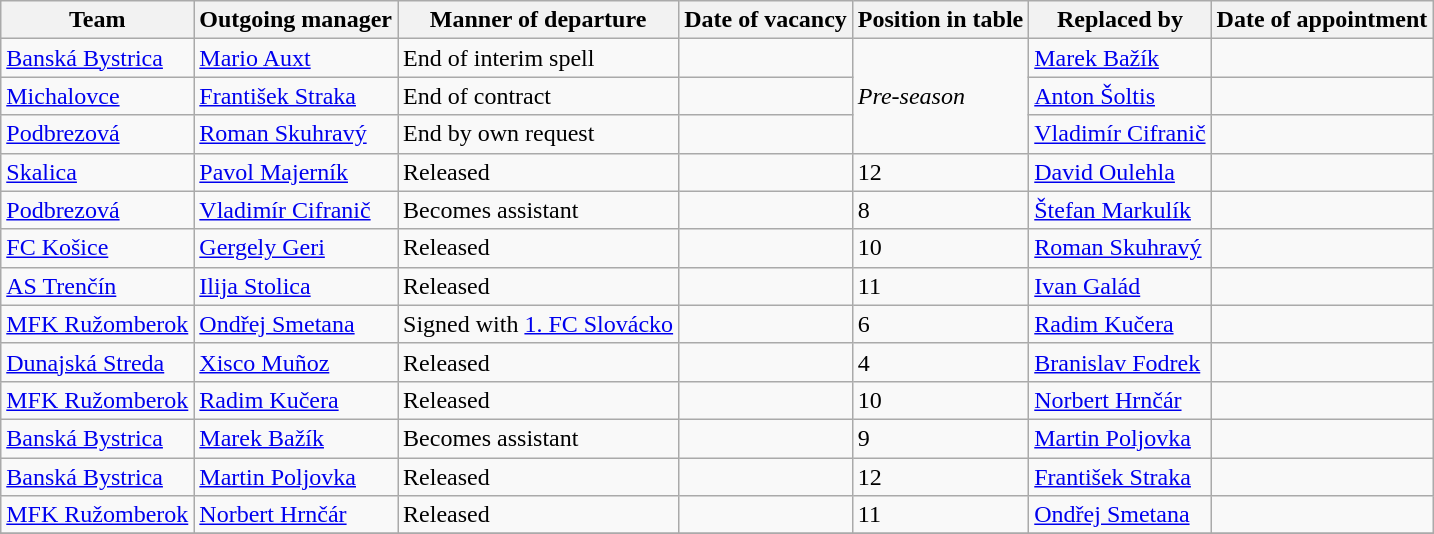<table class="wikitable sortable">
<tr>
<th>Team</th>
<th>Outgoing manager</th>
<th>Manner of departure</th>
<th>Date of vacancy</th>
<th>Position in table</th>
<th>Replaced by</th>
<th>Date of appointment</th>
</tr>
<tr>
<td><a href='#'>Banská Bystrica</a></td>
<td> <a href='#'>Mario Auxt</a></td>
<td rowspan="1">End of interim spell</td>
<td></td>
<td rowspan="3"><em>Pre-season</em></td>
<td> <a href='#'>Marek Bažík</a></td>
<td></td>
</tr>
<tr>
<td><a href='#'>Michalovce</a></td>
<td> <a href='#'>František Straka</a></td>
<td rowspan="1">End of contract</td>
<td></td>
<td> <a href='#'>Anton Šoltis</a></td>
<td></td>
</tr>
<tr>
<td><a href='#'>Podbrezová</a></td>
<td> <a href='#'>Roman Skuhravý</a></td>
<td rowspan="1">End by own request</td>
<td></td>
<td> <a href='#'>Vladimír Cifranič</a></td>
<td></td>
</tr>
<tr>
<td><a href='#'>Skalica</a></td>
<td> <a href='#'>Pavol Majerník</a></td>
<td rowspan="1">Released</td>
<td></td>
<td>12</td>
<td> <a href='#'>David Oulehla</a></td>
<td></td>
</tr>
<tr>
<td><a href='#'>Podbrezová</a></td>
<td> <a href='#'>Vladimír Cifranič</a></td>
<td rowspan="1">Becomes assistant</td>
<td></td>
<td>8</td>
<td> <a href='#'>Štefan Markulík</a></td>
<td></td>
</tr>
<tr>
<td><a href='#'>FC Košice</a></td>
<td> <a href='#'>Gergely Geri</a></td>
<td rowspan="1">Released</td>
<td></td>
<td>10</td>
<td> <a href='#'>Roman Skuhravý</a></td>
<td></td>
</tr>
<tr>
<td><a href='#'>AS Trenčín</a></td>
<td> <a href='#'>Ilija Stolica</a></td>
<td rowspan="1">Released</td>
<td></td>
<td>11</td>
<td> <a href='#'>Ivan Galád</a></td>
<td></td>
</tr>
<tr>
<td><a href='#'>MFK Ružomberok</a></td>
<td> <a href='#'>Ondřej Smetana</a></td>
<td rowspan="1">Signed with  <a href='#'>1. FC Slovácko</a></td>
<td></td>
<td>6</td>
<td> <a href='#'>Radim Kučera</a></td>
<td></td>
</tr>
<tr>
<td><a href='#'>Dunajská Streda</a></td>
<td> <a href='#'>Xisco Muñoz</a></td>
<td>Released</td>
<td></td>
<td>4</td>
<td> <a href='#'>Branislav Fodrek</a></td>
<td></td>
</tr>
<tr>
<td><a href='#'>MFK Ružomberok</a></td>
<td> <a href='#'>Radim Kučera</a></td>
<td rowspan="1">Released</td>
<td></td>
<td>10</td>
<td> <a href='#'>Norbert Hrnčár</a></td>
<td></td>
</tr>
<tr>
<td><a href='#'>Banská Bystrica</a></td>
<td> <a href='#'>Marek Bažík</a></td>
<td rowspan="1">Becomes assistant</td>
<td></td>
<td>9</td>
<td> <a href='#'>Martin Poljovka</a></td>
<td></td>
</tr>
<tr>
<td><a href='#'>Banská Bystrica</a></td>
<td> <a href='#'>Martin Poljovka</a></td>
<td rowspan="1">Released</td>
<td></td>
<td>12</td>
<td> <a href='#'>František Straka</a></td>
<td></td>
</tr>
<tr>
<td><a href='#'>MFK Ružomberok</a></td>
<td> <a href='#'>Norbert Hrnčár</a></td>
<td rowspan="1">Released</td>
<td></td>
<td>11</td>
<td> <a href='#'>Ondřej Smetana</a></td>
<td></td>
</tr>
<tr>
</tr>
</table>
